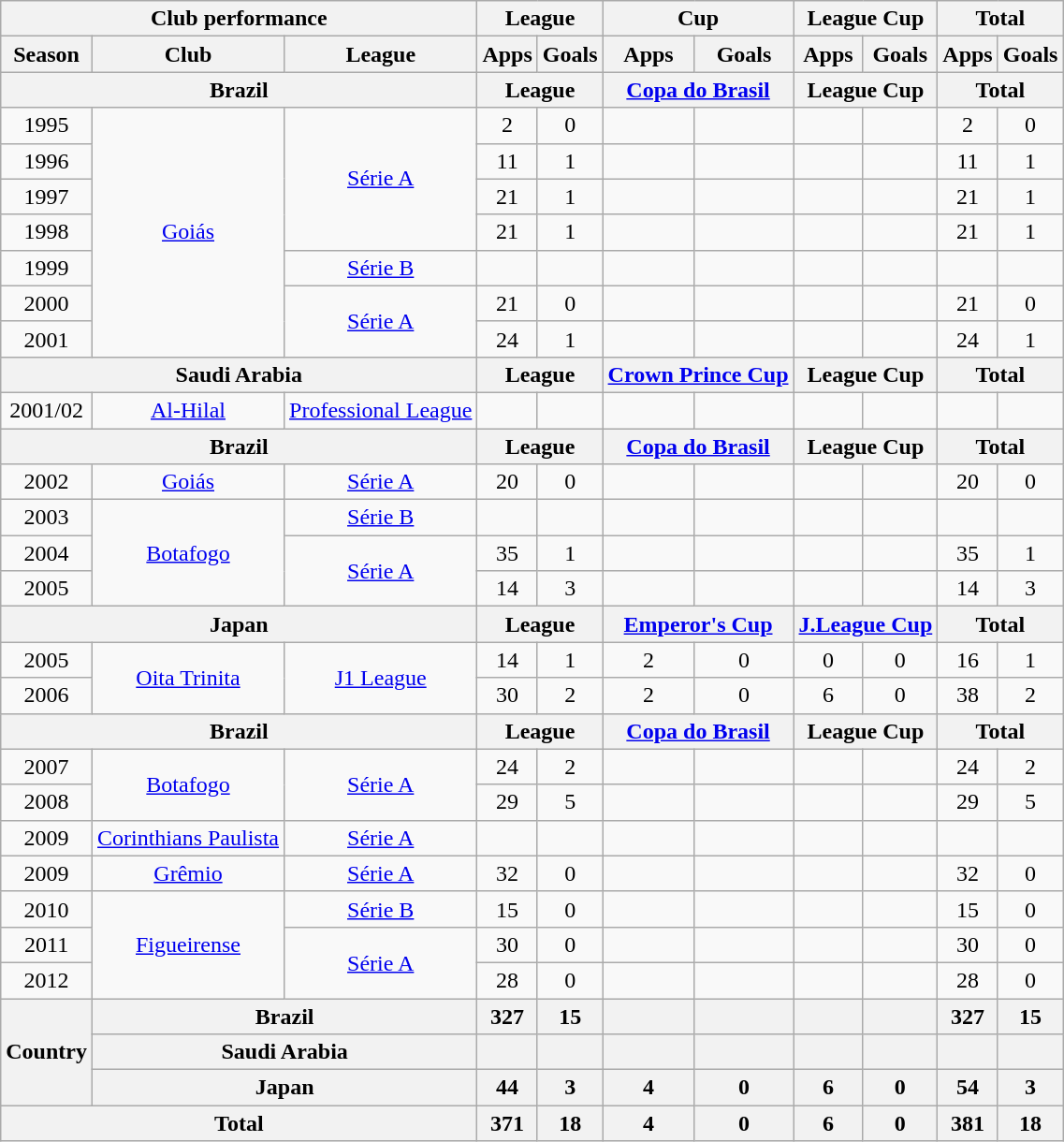<table class="wikitable" style="text-align:center;">
<tr>
<th colspan=3>Club performance</th>
<th colspan=2>League</th>
<th colspan=2>Cup</th>
<th colspan=2>League Cup</th>
<th colspan=2>Total</th>
</tr>
<tr>
<th>Season</th>
<th>Club</th>
<th>League</th>
<th>Apps</th>
<th>Goals</th>
<th>Apps</th>
<th>Goals</th>
<th>Apps</th>
<th>Goals</th>
<th>Apps</th>
<th>Goals</th>
</tr>
<tr>
<th colspan=3>Brazil</th>
<th colspan=2>League</th>
<th colspan=2><a href='#'>Copa do Brasil</a></th>
<th colspan=2>League Cup</th>
<th colspan=2>Total</th>
</tr>
<tr>
<td>1995</td>
<td rowspan="7"><a href='#'>Goiás</a></td>
<td rowspan="4"><a href='#'>Série A</a></td>
<td>2</td>
<td>0</td>
<td></td>
<td></td>
<td></td>
<td></td>
<td>2</td>
<td>0</td>
</tr>
<tr>
<td>1996</td>
<td>11</td>
<td>1</td>
<td></td>
<td></td>
<td></td>
<td></td>
<td>11</td>
<td>1</td>
</tr>
<tr>
<td>1997</td>
<td>21</td>
<td>1</td>
<td></td>
<td></td>
<td></td>
<td></td>
<td>21</td>
<td>1</td>
</tr>
<tr>
<td>1998</td>
<td>21</td>
<td>1</td>
<td></td>
<td></td>
<td></td>
<td></td>
<td>21</td>
<td>1</td>
</tr>
<tr>
<td>1999</td>
<td><a href='#'>Série B</a></td>
<td></td>
<td></td>
<td></td>
<td></td>
<td></td>
<td></td>
<td></td>
<td></td>
</tr>
<tr>
<td>2000</td>
<td rowspan="2"><a href='#'>Série A</a></td>
<td>21</td>
<td>0</td>
<td></td>
<td></td>
<td></td>
<td></td>
<td>21</td>
<td>0</td>
</tr>
<tr>
<td>2001</td>
<td>24</td>
<td>1</td>
<td></td>
<td></td>
<td></td>
<td></td>
<td>24</td>
<td>1</td>
</tr>
<tr>
<th colspan=3>Saudi Arabia</th>
<th colspan=2>League</th>
<th colspan=2><a href='#'>Crown Prince Cup</a></th>
<th colspan=2>League Cup</th>
<th colspan=2>Total</th>
</tr>
<tr>
<td>2001/02</td>
<td><a href='#'>Al-Hilal</a></td>
<td><a href='#'>Professional League</a></td>
<td></td>
<td></td>
<td></td>
<td></td>
<td></td>
<td></td>
<td></td>
<td></td>
</tr>
<tr>
<th colspan=3>Brazil</th>
<th colspan=2>League</th>
<th colspan=2><a href='#'>Copa do Brasil</a></th>
<th colspan=2>League Cup</th>
<th colspan=2>Total</th>
</tr>
<tr>
<td>2002</td>
<td><a href='#'>Goiás</a></td>
<td><a href='#'>Série A</a></td>
<td>20</td>
<td>0</td>
<td></td>
<td></td>
<td></td>
<td></td>
<td>20</td>
<td>0</td>
</tr>
<tr>
<td>2003</td>
<td rowspan="3"><a href='#'>Botafogo</a></td>
<td><a href='#'>Série B</a></td>
<td></td>
<td></td>
<td></td>
<td></td>
<td></td>
<td></td>
<td></td>
<td></td>
</tr>
<tr>
<td>2004</td>
<td rowspan="2"><a href='#'>Série A</a></td>
<td>35</td>
<td>1</td>
<td></td>
<td></td>
<td></td>
<td></td>
<td>35</td>
<td>1</td>
</tr>
<tr>
<td>2005</td>
<td>14</td>
<td>3</td>
<td></td>
<td></td>
<td></td>
<td></td>
<td>14</td>
<td>3</td>
</tr>
<tr>
<th colspan=3>Japan</th>
<th colspan=2>League</th>
<th colspan=2><a href='#'>Emperor's Cup</a></th>
<th colspan=2><a href='#'>J.League Cup</a></th>
<th colspan=2>Total</th>
</tr>
<tr>
<td>2005</td>
<td rowspan="2"><a href='#'>Oita Trinita</a></td>
<td rowspan="2"><a href='#'>J1 League</a></td>
<td>14</td>
<td>1</td>
<td>2</td>
<td>0</td>
<td>0</td>
<td>0</td>
<td>16</td>
<td>1</td>
</tr>
<tr>
<td>2006</td>
<td>30</td>
<td>2</td>
<td>2</td>
<td>0</td>
<td>6</td>
<td>0</td>
<td>38</td>
<td>2</td>
</tr>
<tr>
<th colspan=3>Brazil</th>
<th colspan=2>League</th>
<th colspan=2><a href='#'>Copa do Brasil</a></th>
<th colspan=2>League Cup</th>
<th colspan=2>Total</th>
</tr>
<tr>
<td>2007</td>
<td rowspan="2"><a href='#'>Botafogo</a></td>
<td rowspan="2"><a href='#'>Série A</a></td>
<td>24</td>
<td>2</td>
<td></td>
<td></td>
<td></td>
<td></td>
<td>24</td>
<td>2</td>
</tr>
<tr>
<td>2008</td>
<td>29</td>
<td>5</td>
<td></td>
<td></td>
<td></td>
<td></td>
<td>29</td>
<td>5</td>
</tr>
<tr>
<td>2009</td>
<td><a href='#'>Corinthians Paulista</a></td>
<td><a href='#'>Série A</a></td>
<td></td>
<td></td>
<td></td>
<td></td>
<td></td>
<td></td>
<td></td>
<td></td>
</tr>
<tr>
<td>2009</td>
<td><a href='#'>Grêmio</a></td>
<td><a href='#'>Série A</a></td>
<td>32</td>
<td>0</td>
<td></td>
<td></td>
<td></td>
<td></td>
<td>32</td>
<td>0</td>
</tr>
<tr>
<td>2010</td>
<td rowspan="3"><a href='#'>Figueirense</a></td>
<td><a href='#'>Série B</a></td>
<td>15</td>
<td>0</td>
<td></td>
<td></td>
<td></td>
<td></td>
<td>15</td>
<td>0</td>
</tr>
<tr>
<td>2011</td>
<td rowspan="2"><a href='#'>Série A</a></td>
<td>30</td>
<td>0</td>
<td></td>
<td></td>
<td></td>
<td></td>
<td>30</td>
<td>0</td>
</tr>
<tr>
<td>2012</td>
<td>28</td>
<td>0</td>
<td></td>
<td></td>
<td></td>
<td></td>
<td>28</td>
<td>0</td>
</tr>
<tr>
<th rowspan=3>Country</th>
<th colspan=2>Brazil</th>
<th>327</th>
<th>15</th>
<th></th>
<th></th>
<th></th>
<th></th>
<th>327</th>
<th>15</th>
</tr>
<tr>
<th colspan=2>Saudi Arabia</th>
<th></th>
<th></th>
<th></th>
<th></th>
<th></th>
<th></th>
<th></th>
<th></th>
</tr>
<tr>
<th colspan=2>Japan</th>
<th>44</th>
<th>3</th>
<th>4</th>
<th>0</th>
<th>6</th>
<th>0</th>
<th>54</th>
<th>3</th>
</tr>
<tr>
<th colspan=3>Total</th>
<th>371</th>
<th>18</th>
<th>4</th>
<th>0</th>
<th>6</th>
<th>0</th>
<th>381</th>
<th>18</th>
</tr>
</table>
